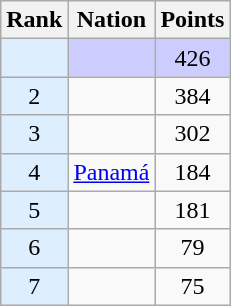<table class="wikitable sortable" style="text-align:center">
<tr>
<th>Rank</th>
<th>Nation</th>
<th>Points</th>
</tr>
<tr style="background-color:#ccccff">
<td bgcolor = DDEEFF></td>
<td align=left></td>
<td>426</td>
</tr>
<tr>
<td bgcolor = DDEEFF>2</td>
<td align=left></td>
<td>384</td>
</tr>
<tr>
<td bgcolor = DDEEFF>3</td>
<td align=left></td>
<td>302</td>
</tr>
<tr>
<td bgcolor = DDEEFF>4</td>
<td align=left> <a href='#'>Panamá</a></td>
<td>184</td>
</tr>
<tr>
<td bgcolor = DDEEFF>5</td>
<td align=left></td>
<td>181</td>
</tr>
<tr>
<td bgcolor = DDEEFF>6</td>
<td align=left></td>
<td>79</td>
</tr>
<tr>
<td bgcolor = DDEEFF>7</td>
<td align=left></td>
<td>75</td>
</tr>
</table>
